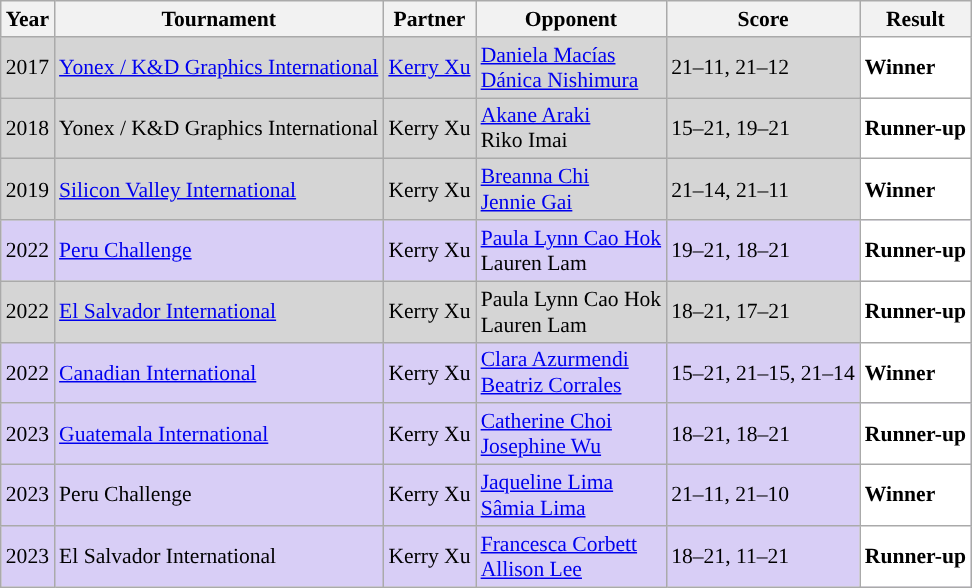<table class="sortable wikitable" style="font-size: 90%;">
<tr>
<th>Year</th>
<th>Tournament</th>
<th>Partner</th>
<th>Opponent</th>
<th>Score</th>
<th>Result</th>
</tr>
<tr style="background:#D5D5D5">
<td align="center">2017</td>
<td align="left"><a href='#'>Yonex / K&D Graphics International</a></td>
<td align="left"> <a href='#'>Kerry Xu</a></td>
<td align="left"> <a href='#'>Daniela Macías</a><br> <a href='#'>Dánica Nishimura</a></td>
<td align="left">21–11, 21–12</td>
<td style="text-align:left; background:white"> <strong>Winner</strong></td>
</tr>
<tr style="background:#D5D5D5">
<td align="center">2018</td>
<td align="left">Yonex / K&D Graphics International</td>
<td align="left"> Kerry Xu</td>
<td align="left"> <a href='#'>Akane Araki</a><br> Riko Imai</td>
<td align="left">15–21, 19–21</td>
<td style="text-align:left; background:white"> <strong>Runner-up</strong></td>
</tr>
<tr style="background:#D5D5D5">
<td align="center">2019</td>
<td align="left"><a href='#'>Silicon Valley International</a></td>
<td align="left"> Kerry Xu</td>
<td align="left"> <a href='#'>Breanna Chi</a><br> <a href='#'>Jennie Gai</a></td>
<td align="left">21–14, 21–11</td>
<td style="text-align:left; background:white"> <strong>Winner</strong></td>
</tr>
<tr style="background:#D8CEF6">
<td align="center">2022</td>
<td align="left"><a href='#'>Peru Challenge</a></td>
<td align="left"> Kerry Xu</td>
<td align="left"> <a href='#'>Paula Lynn Cao Hok</a><br> Lauren Lam</td>
<td align="left">19–21, 18–21</td>
<td style="text-align:left; background:white"> <strong>Runner-up</strong></td>
</tr>
<tr style="background:#D5D5D5">
<td align="center">2022</td>
<td align="left"><a href='#'>El Salvador International</a></td>
<td align="left"> Kerry Xu</td>
<td align="left"> Paula Lynn Cao Hok<br> Lauren Lam</td>
<td align="left">18–21, 17–21</td>
<td style="text-align:left; background:white"> <strong>Runner-up</strong></td>
</tr>
<tr style="background:#D8CEF6">
<td align="center">2022</td>
<td align="left"><a href='#'>Canadian International</a></td>
<td align="left"> Kerry Xu</td>
<td align="left"> <a href='#'>Clara Azurmendi</a><br> <a href='#'>Beatriz Corrales</a></td>
<td align="left">15–21, 21–15, 21–14</td>
<td style="text-align:left; background:white"> <strong>Winner</strong></td>
</tr>
<tr style="background:#D8CEF6">
<td align="center">2023</td>
<td align="left"><a href='#'>Guatemala International</a></td>
<td align="left"> Kerry Xu</td>
<td align="left"> <a href='#'>Catherine Choi</a><br> <a href='#'>Josephine Wu</a></td>
<td align="left">18–21, 18–21</td>
<td style="text-align:left; background:white"> <strong>Runner-up</strong></td>
</tr>
<tr style="background:#D8CEF6">
<td align="center">2023</td>
<td align="left">Peru Challenge</td>
<td align="left"> Kerry Xu</td>
<td align="left"> <a href='#'>Jaqueline Lima</a><br> <a href='#'>Sâmia Lima</a></td>
<td align="left">21–11, 21–10</td>
<td style="text-align:left; background:white"> <strong>Winner</strong></td>
</tr>
<tr style="background:#D8CEF6">
<td align="center">2023</td>
<td align="left">El Salvador International</td>
<td align="left"> Kerry Xu</td>
<td align="left"> <a href='#'>Francesca Corbett</a><br> <a href='#'>Allison Lee</a></td>
<td align="left">18–21, 11–21</td>
<td style="text-align:left; background:white"> <strong>Runner-up</strong></td>
</tr>
</table>
